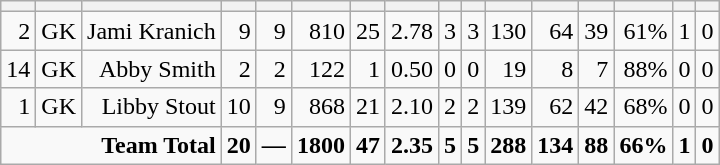<table class="wikitable sortable" style="text-align:right;">
<tr>
<th></th>
<th></th>
<th></th>
<th></th>
<th></th>
<th></th>
<th></th>
<th></th>
<th></th>
<th></th>
<th></th>
<th></th>
<th></th>
<th></th>
<th></th>
<th></th>
</tr>
<tr>
<td>2</td>
<td>GK</td>
<td>Jami Kranich</td>
<td>9</td>
<td>9</td>
<td>810</td>
<td>25</td>
<td>2.78</td>
<td>3</td>
<td>3</td>
<td>130</td>
<td>64</td>
<td>39</td>
<td>61%</td>
<td>1</td>
<td>0</td>
</tr>
<tr>
<td>14</td>
<td>GK</td>
<td>Abby Smith</td>
<td>2</td>
<td>2</td>
<td>122</td>
<td>1</td>
<td>0.50</td>
<td>0</td>
<td>0</td>
<td>19</td>
<td>8</td>
<td>7</td>
<td>88%</td>
<td>0</td>
<td>0</td>
</tr>
<tr>
<td>1</td>
<td>GK</td>
<td>Libby Stout</td>
<td>10</td>
<td>9</td>
<td>868</td>
<td>21</td>
<td>2.10</td>
<td>2</td>
<td>2</td>
<td>139</td>
<td>62</td>
<td>42</td>
<td>68%</td>
<td>0</td>
<td>0</td>
</tr>
<tr class=sortbottom style="font-weight:bold;">
<td colspan=3>Team Total</td>
<td>20</td>
<td>—</td>
<td>1800</td>
<td>47</td>
<td>2.35</td>
<td>5</td>
<td>5</td>
<td>288</td>
<td>134</td>
<td>88</td>
<td>66%</td>
<td>1</td>
<td>0</td>
</tr>
</table>
